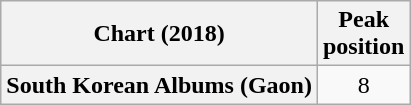<table class="wikitable plainrowheaders" style="text-align:center">
<tr>
<th scope="col">Chart (2018)</th>
<th scope="col">Peak<br>position</th>
</tr>
<tr>
<th scope="row">South Korean Albums (Gaon)</th>
<td>8</td>
</tr>
</table>
